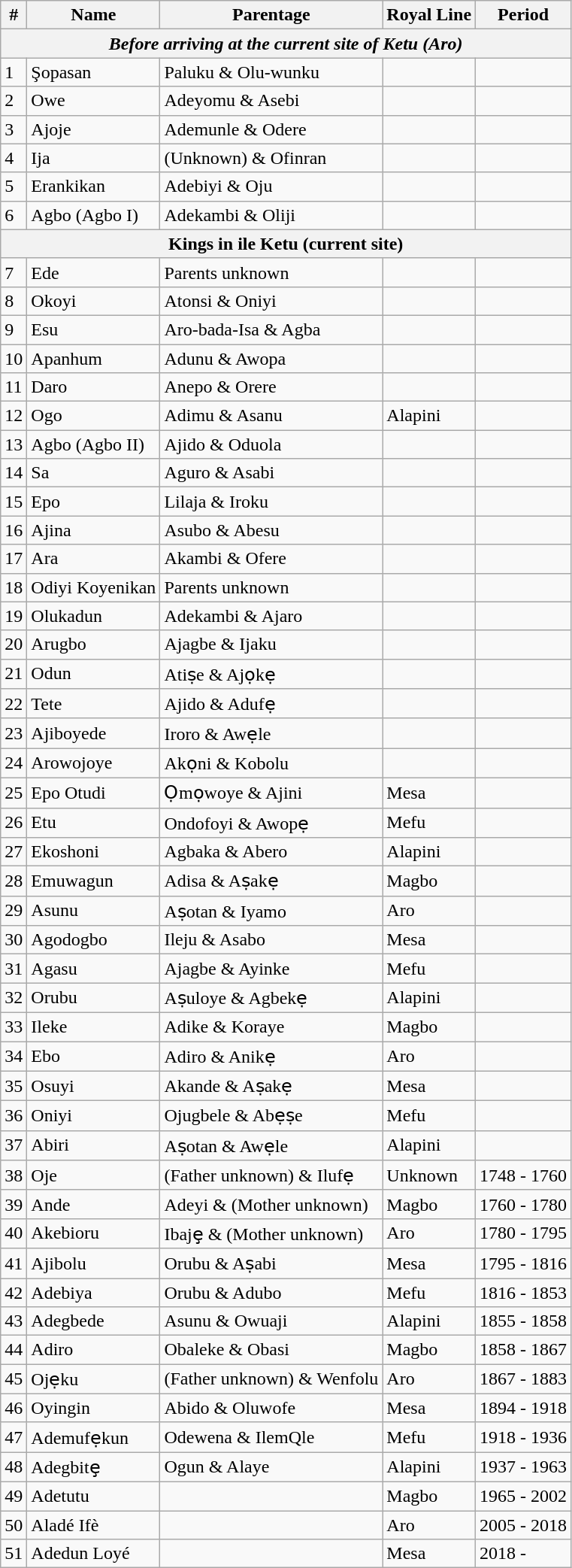<table class="wikitable">
<tr>
<th>#</th>
<th>Name</th>
<th>Parentage</th>
<th>Royal Line</th>
<th>Period</th>
</tr>
<tr>
<th colspan="5"><strong><em>Before arriving at the current site of Ketu (Aro<strong>)<em></th>
</tr>
<tr>
<td>1</td>
<td>Şopasan</td>
<td>Paluku & Olu-wunku</td>
<td></td>
<td></td>
</tr>
<tr>
<td>2</td>
<td>Owe</td>
<td>Adeyomu & Asebi</td>
<td></td>
<td></td>
</tr>
<tr>
<td>3</td>
<td>Ajoje</td>
<td>Ademunle & Odere</td>
<td></td>
<td></td>
</tr>
<tr>
<td>4</td>
<td>Ija</td>
<td>(Unknown) & Ofinran</td>
<td></td>
<td></td>
</tr>
<tr>
<td>5</td>
<td>Erankikan</td>
<td>Adebiyi & Oju</td>
<td></td>
<td></td>
</tr>
<tr>
<td>6</td>
<td>Agbo (Agbo I)</td>
<td>Adekambi & Oliji</td>
<td></td>
<td></td>
</tr>
<tr>
<th colspan="5"></em></strong>Kings in ile Ketu (current site)<strong><em></th>
</tr>
<tr>
<td>7</td>
<td>Ede</td>
<td>Parents unknown</td>
<td></td>
<td></td>
</tr>
<tr>
<td>8</td>
<td>Okoyi</td>
<td>Atonsi & Oniyi</td>
<td></td>
<td></td>
</tr>
<tr>
<td>9</td>
<td>Esu</td>
<td>Aro-bada-Isa & Agba</td>
<td></td>
<td></td>
</tr>
<tr>
<td>10</td>
<td>Apanhum</td>
<td>Adunu & Awopa</td>
<td></td>
<td></td>
</tr>
<tr>
<td>11</td>
<td>Daro</td>
<td>Anepo & Orere</td>
<td></td>
<td></td>
</tr>
<tr>
<td>12</td>
<td>Ogo</td>
<td>Adimu & Asanu</td>
<td>Alapini</td>
<td></td>
</tr>
<tr>
<td>13</td>
<td>Agbo (Agbo II)</td>
<td>Ajido & Oduola</td>
<td></td>
<td></td>
</tr>
<tr>
<td>14</td>
<td>Sa</td>
<td>Aguro & Asabi</td>
<td></td>
<td></td>
</tr>
<tr>
<td>15</td>
<td>Epo</td>
<td>Lilaja & Iroku</td>
<td></td>
<td></td>
</tr>
<tr>
<td>16</td>
<td>Ajina</td>
<td>Asubo & Abesu</td>
<td></td>
<td></td>
</tr>
<tr>
<td>17</td>
<td>Ara</td>
<td>Akambi & Ofere</td>
<td></td>
<td></td>
</tr>
<tr>
<td>18</td>
<td>Odiyi Koyenikan</td>
<td>Parents unknown</td>
<td></td>
<td></td>
</tr>
<tr>
<td>19</td>
<td>Olukadun</td>
<td>Adekambi & Ajaro</td>
<td></td>
<td></td>
</tr>
<tr>
<td>20</td>
<td>Arugbo</td>
<td>Ajagbe & Ijaku</td>
<td></td>
<td></td>
</tr>
<tr>
<td>21</td>
<td>Odun</td>
<td>Atiṣe & Ajọkẹ</td>
<td></td>
<td></td>
</tr>
<tr>
<td>22</td>
<td>Tete</td>
<td>Ajido & Adufẹ</td>
<td></td>
<td></td>
</tr>
<tr>
<td>23</td>
<td>Ajiboyede</td>
<td>Iroro & Awẹle</td>
<td></td>
<td></td>
</tr>
<tr>
<td>24</td>
<td>Arowojoye</td>
<td>Akọni & Kobolu</td>
<td></td>
<td></td>
</tr>
<tr>
<td>25</td>
<td>Epo Otudi</td>
<td>Ọmọwoye & Ajini</td>
<td>Mesa</td>
<td></td>
</tr>
<tr>
<td>26</td>
<td>Etu</td>
<td>Ondofoyi & Awopẹ</td>
<td>Mefu</td>
<td></td>
</tr>
<tr>
<td>27</td>
<td>Ekoshoni</td>
<td>Agbaka & Abero</td>
<td>Alapini</td>
<td></td>
</tr>
<tr>
<td>28</td>
<td>Emuwagun</td>
<td>Adisa & Aṣakẹ</td>
<td>Magbo</td>
<td></td>
</tr>
<tr>
<td>29</td>
<td>Asunu</td>
<td>Aṣotan & Iyamo</td>
<td>Aro</td>
<td></td>
</tr>
<tr>
<td>30</td>
<td>Agodogbo</td>
<td>Ileju & Asabo</td>
<td>Mesa</td>
<td></td>
</tr>
<tr>
<td>31</td>
<td>Agasu</td>
<td>Ajagbe & Ayinke</td>
<td>Mefu</td>
<td></td>
</tr>
<tr>
<td>32</td>
<td>Orubu</td>
<td>Aṣuloye & Agbekẹ</td>
<td>Alapini</td>
<td></td>
</tr>
<tr>
<td>33</td>
<td>Ileke</td>
<td>Adike & Koraye</td>
<td>Magbo</td>
<td></td>
</tr>
<tr>
<td>34</td>
<td>Ebo</td>
<td>Adiro & Anikẹ</td>
<td>Aro</td>
<td></td>
</tr>
<tr>
<td>35</td>
<td>Osuyi</td>
<td>Akande & Aṣakẹ</td>
<td>Mesa</td>
<td></td>
</tr>
<tr>
<td>36</td>
<td>Oniyi</td>
<td>Ojugbele & Abẹṣe</td>
<td>Mefu</td>
<td></td>
</tr>
<tr>
<td>37</td>
<td>Abiri</td>
<td>Aṣotan & Awẹle</td>
<td>Alapini</td>
<td></td>
</tr>
<tr>
<td>38</td>
<td>Oje</td>
<td>(Father unknown) & Ilufẹ</td>
<td>Unknown</td>
<td>1748 - 1760</td>
</tr>
<tr>
<td>39</td>
<td>Ande</td>
<td>Adeyi & (Mother unknown)</td>
<td>Magbo</td>
<td>1760 - 1780</td>
</tr>
<tr>
<td>40</td>
<td>Akebioru</td>
<td>Ibajȩ & (Mother unknown)</td>
<td>Aro</td>
<td>1780 - 1795</td>
</tr>
<tr>
<td>41</td>
<td>Ajibolu</td>
<td>Orubu & Aṣabi</td>
<td>Mesa</td>
<td>1795 - 1816</td>
</tr>
<tr>
<td>42</td>
<td>Adebiya</td>
<td>Orubu & Adubo</td>
<td>Mefu</td>
<td>1816 - 1853</td>
</tr>
<tr>
<td>43</td>
<td>Adegbede</td>
<td>Asunu & Owuaji</td>
<td>Alapini</td>
<td>1855 - 1858</td>
</tr>
<tr>
<td>44</td>
<td>Adiro</td>
<td>Obaleke & Obasi</td>
<td>Magbo</td>
<td>1858 - 1867</td>
</tr>
<tr>
<td>45</td>
<td>Ojẹku</td>
<td>(Father unknown) & Wenfolu</td>
<td>Aro</td>
<td>1867 - 1883</td>
</tr>
<tr>
<td>46</td>
<td>Oyingin</td>
<td>Abido & Oluwofe</td>
<td>Mesa</td>
<td>1894 - 1918</td>
</tr>
<tr>
<td>47</td>
<td>Ademufẹkun</td>
<td>Odewena & IlemQle</td>
<td>Mefu</td>
<td>1918 - 1936</td>
</tr>
<tr>
<td>48</td>
<td>Adegbitȩ</td>
<td>Ogun & Alaye</td>
<td>Alapini</td>
<td>1937 - 1963</td>
</tr>
<tr>
<td>49</td>
<td>Adetutu</td>
<td></td>
<td>Magbo</td>
<td>1965 - 2002</td>
</tr>
<tr>
<td>50</td>
<td>Aladé Ifè</td>
<td></td>
<td>Aro</td>
<td>2005 - 2018</td>
</tr>
<tr>
<td>51</td>
<td>Adedun Loyé</td>
<td></td>
<td>Mesa</td>
<td>2018 -</td>
</tr>
</table>
